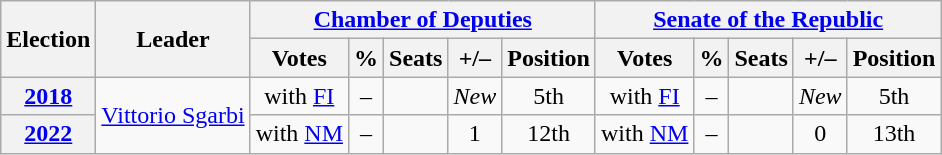<table class="wikitable" style="text-align:center">
<tr>
<th rowspan="2">Election</th>
<th rowspan="2">Leader</th>
<th colspan="5"><a href='#'>Chamber of Deputies</a></th>
<th colspan="5"><a href='#'>Senate of the Republic</a></th>
</tr>
<tr>
<th>Votes</th>
<th>%</th>
<th>Seats</th>
<th>+/–</th>
<th>Position</th>
<th>Votes</th>
<th>%</th>
<th>Seats</th>
<th>+/–</th>
<th>Position</th>
</tr>
<tr>
<th><a href='#'>2018</a></th>
<td rowspan=2><a href='#'>Vittorio Sgarbi</a></td>
<td>with <a href='#'>FI</a></td>
<td>–</td>
<td></td>
<td><em>New</em></td>
<td>5th</td>
<td>with <a href='#'>FI</a></td>
<td>–</td>
<td></td>
<td><em>New</em></td>
<td>5th</td>
</tr>
<tr>
<th><a href='#'>2022</a></th>
<td>with <a href='#'>NM</a></td>
<td>–</td>
<td></td>
<td> 1</td>
<td>12th</td>
<td>with <a href='#'>NM</a></td>
<td>–</td>
<td></td>
<td> 0</td>
<td>13th</td>
</tr>
</table>
